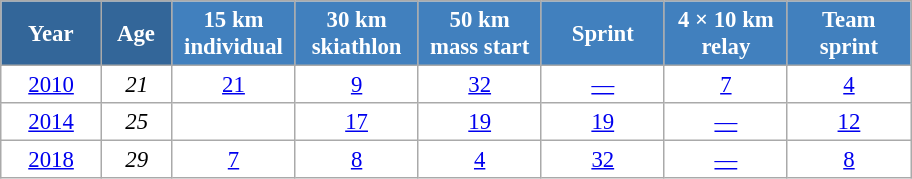<table class="wikitable" style="font-size:95%; text-align:center; border:grey solid 1px; border-collapse:collapse; background:#ffffff;">
<tr>
<th style="background-color:#369; color:white; width:60px;"> Year </th>
<th style="background-color:#369; color:white; width:40px;"> Age </th>
<th style="background-color:#4180be; color:white; width:75px;"> 15 km <br> individual </th>
<th style="background-color:#4180be; color:white; width:75px;"> 30 km <br> skiathlon </th>
<th style="background-color:#4180be; color:white; width:75px;"> 50 km <br> mass start </th>
<th style="background-color:#4180be; color:white; width:75px;"> Sprint </th>
<th style="background-color:#4180be; color:white; width:75px;"> 4 × 10 km <br> relay </th>
<th style="background-color:#4180be; color:white; width:75px;"> Team <br> sprint </th>
</tr>
<tr>
<td><a href='#'>2010</a></td>
<td><em>21</em></td>
<td><a href='#'>21</a></td>
<td><a href='#'>9</a></td>
<td><a href='#'>32</a></td>
<td><a href='#'>—</a></td>
<td><a href='#'>7</a></td>
<td><a href='#'>4</a></td>
</tr>
<tr>
<td><a href='#'>2014</a></td>
<td><em>25</em></td>
<td><a href='#'></a></td>
<td><a href='#'>17</a></td>
<td><a href='#'>19</a></td>
<td><a href='#'>19</a></td>
<td><a href='#'>—</a></td>
<td><a href='#'>12</a></td>
</tr>
<tr>
<td><a href='#'>2018</a></td>
<td><em>29</em></td>
<td><a href='#'>7</a></td>
<td><a href='#'>8</a></td>
<td><a href='#'>4</a></td>
<td><a href='#'>32</a></td>
<td><a href='#'>—</a></td>
<td><a href='#'>8</a></td>
</tr>
</table>
